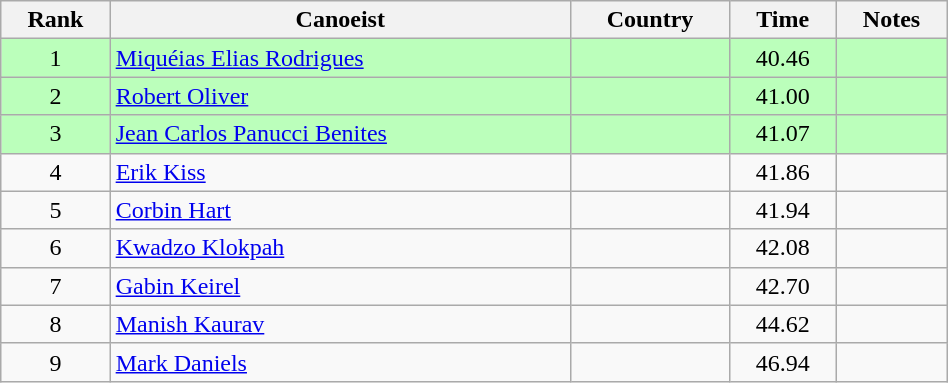<table class="wikitable" style="text-align:center;width: 50%">
<tr>
<th>Rank</th>
<th>Canoeist</th>
<th>Country</th>
<th>Time</th>
<th>Notes</th>
</tr>
<tr bgcolor=bbffbb>
<td>1</td>
<td align="left"><a href='#'>Miquéias Elias Rodrigues</a></td>
<td align="left"></td>
<td>40.46</td>
<td></td>
</tr>
<tr bgcolor=bbffbb>
<td>2</td>
<td align="left"><a href='#'>Robert Oliver</a></td>
<td align="left"></td>
<td>41.00</td>
<td></td>
</tr>
<tr bgcolor=bbffbb>
<td>3</td>
<td align="left"><a href='#'>Jean Carlos Panucci Benites</a></td>
<td align="left"></td>
<td>41.07</td>
<td></td>
</tr>
<tr>
<td>4</td>
<td align="left"><a href='#'>Erik Kiss</a></td>
<td align="left"></td>
<td>41.86</td>
<td></td>
</tr>
<tr>
<td>5</td>
<td align="left"><a href='#'>Corbin Hart</a></td>
<td align="left"></td>
<td>41.94</td>
<td></td>
</tr>
<tr>
<td>6</td>
<td align="left"><a href='#'>Kwadzo Klokpah</a></td>
<td align="left"></td>
<td>42.08</td>
<td></td>
</tr>
<tr>
<td>7</td>
<td align="left"><a href='#'>Gabin Keirel</a></td>
<td align="left"></td>
<td>42.70</td>
<td></td>
</tr>
<tr>
<td>8</td>
<td align="left"><a href='#'>Manish Kaurav</a></td>
<td align="left"></td>
<td>44.62</td>
<td></td>
</tr>
<tr>
<td>9</td>
<td align="left"><a href='#'>Mark Daniels</a></td>
<td align="left"></td>
<td>46.94</td>
<td></td>
</tr>
</table>
